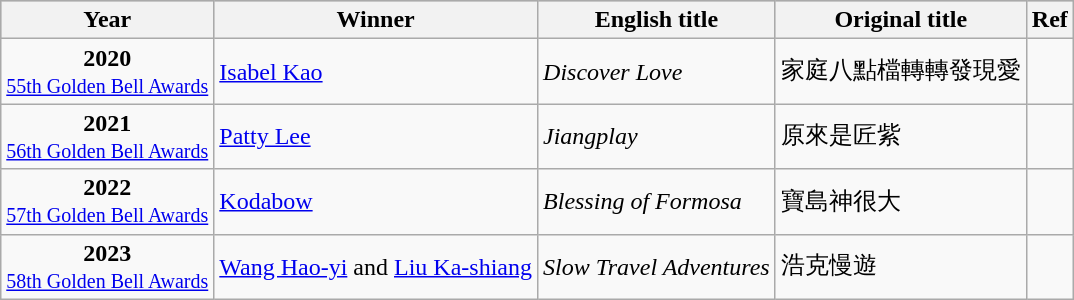<table class="wikitable sortable">
<tr style="background:#bebebe;">
<th>Year</th>
<th>Winner</th>
<th>English title</th>
<th>Original title</th>
<th>Ref</th>
</tr>
<tr>
<td style="text-align:center"><strong>2020</strong> <br> <small><a href='#'>55th Golden Bell Awards</a></small></td>
<td><a href='#'>Isabel Kao</a></td>
<td><em>Discover Love</em></td>
<td>家庭八點檔轉轉發現愛</td>
<td></td>
</tr>
<tr>
<td style="text-align:center"><strong>2021</strong> <br> <small><a href='#'>56th Golden Bell Awards</a></small></td>
<td><a href='#'>Patty Lee</a></td>
<td><em>Jiangplay</em></td>
<td>原來是匠紫</td>
<td></td>
</tr>
<tr>
<td style="text-align:center"><strong>2022</strong> <br> <small><a href='#'>57th Golden Bell Awards</a></small></td>
<td><a href='#'>Kodabow</a></td>
<td><em>Blessing of Formosa</em></td>
<td>寶島神很大</td>
<td></td>
</tr>
<tr>
<td style="text-align:center"><strong>2023</strong> <br> <small><a href='#'>58th Golden Bell Awards</a></small></td>
<td><a href='#'>Wang Hao-yi</a> and <a href='#'>Liu Ka-shiang</a></td>
<td><em>Slow Travel Adventures</em></td>
<td>浩克慢遊</td>
<td></td>
</tr>
</table>
